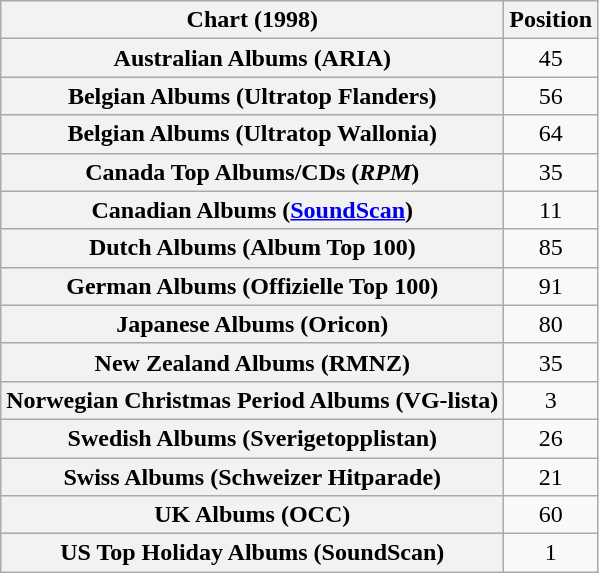<table class="wikitable sortable plainrowheaders" style="text-align:center">
<tr>
<th scope="col">Chart (1998)</th>
<th scope="col">Position</th>
</tr>
<tr>
<th scope="row">Australian Albums (ARIA)</th>
<td>45</td>
</tr>
<tr>
<th scope="row">Belgian Albums (Ultratop Flanders)</th>
<td>56</td>
</tr>
<tr>
<th scope="row">Belgian Albums (Ultratop Wallonia)</th>
<td>64</td>
</tr>
<tr>
<th scope="row">Canada Top Albums/CDs (<em>RPM</em>)</th>
<td>35</td>
</tr>
<tr>
<th scope="row">Canadian Albums (<a href='#'>SoundScan</a>)</th>
<td>11</td>
</tr>
<tr>
<th scope="row">Dutch Albums (Album Top 100)</th>
<td>85</td>
</tr>
<tr>
<th scope="row">German Albums (Offizielle Top 100)</th>
<td>91</td>
</tr>
<tr>
<th scope="row">Japanese Albums (Oricon)</th>
<td>80</td>
</tr>
<tr>
<th scope="row">New Zealand Albums (RMNZ)</th>
<td>35</td>
</tr>
<tr>
<th scope="row">Norwegian Christmas Period Albums (VG-lista)</th>
<td>3</td>
</tr>
<tr>
<th scope="row">Swedish Albums (Sverigetopplistan)</th>
<td>26</td>
</tr>
<tr>
<th scope="row">Swiss Albums (Schweizer Hitparade)</th>
<td>21</td>
</tr>
<tr>
<th scope="row">UK Albums (OCC)</th>
<td>60</td>
</tr>
<tr>
<th scope="row">US Top Holiday Albums (SoundScan)</th>
<td>1</td>
</tr>
</table>
